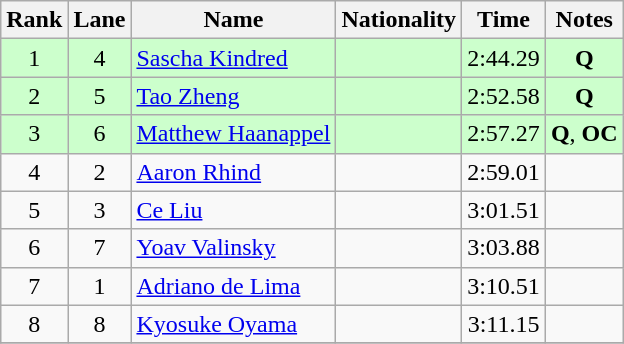<table class="wikitable">
<tr>
<th>Rank</th>
<th>Lane</th>
<th>Name</th>
<th>Nationality</th>
<th>Time</th>
<th>Notes</th>
</tr>
<tr bgcolor=ccffcc>
<td align=center>1</td>
<td align=center>4</td>
<td><a href='#'>Sascha Kindred</a></td>
<td></td>
<td align=center>2:44.29</td>
<td align=center><strong>Q</strong></td>
</tr>
<tr bgcolor=ccffcc>
<td align=center>2</td>
<td align=center>5</td>
<td><a href='#'>Tao Zheng</a></td>
<td></td>
<td align=center>2:52.58</td>
<td align=center><strong>Q</strong></td>
</tr>
<tr bgcolor=ccffcc>
<td align=center>3</td>
<td align=center>6</td>
<td><a href='#'>Matthew Haanappel</a></td>
<td></td>
<td align=center>2:57.27</td>
<td align=center><strong>Q</strong>, <strong>OC</strong></td>
</tr>
<tr>
<td align=center>4</td>
<td align=center>2</td>
<td><a href='#'>Aaron Rhind</a></td>
<td></td>
<td align=center>2:59.01</td>
<td align=center></td>
</tr>
<tr>
<td align=center>5</td>
<td align=center>3</td>
<td><a href='#'>Ce Liu</a></td>
<td></td>
<td align=center>3:01.51</td>
<td align=center></td>
</tr>
<tr>
<td align=center>6</td>
<td align=center>7</td>
<td><a href='#'>Yoav Valinsky</a></td>
<td></td>
<td align=center>3:03.88</td>
<td align=center></td>
</tr>
<tr>
<td align=center>7</td>
<td align=center>1</td>
<td><a href='#'>Adriano de Lima</a></td>
<td></td>
<td align=center>3:10.51</td>
<td align=center></td>
</tr>
<tr>
<td align=center>8</td>
<td align=center>8</td>
<td><a href='#'>Kyosuke Oyama</a></td>
<td></td>
<td align=center>3:11.15</td>
<td align=center></td>
</tr>
<tr>
</tr>
</table>
